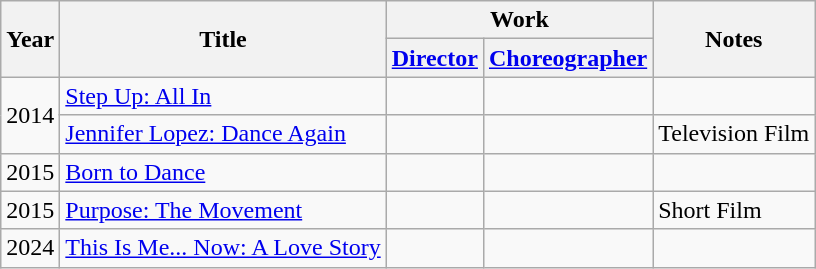<table class="wikitable">
<tr>
<th rowspan="2">Year</th>
<th rowspan="2">Title</th>
<th colspan="2">Work</th>
<th rowspan="2">Notes</th>
</tr>
<tr>
<th><a href='#'>Director</a></th>
<th><a href='#'>Choreographer</a></th>
</tr>
<tr>
<td rowspan="2">2014</td>
<td><a href='#'>Step Up: All In</a></td>
<td></td>
<td></td>
<td></td>
</tr>
<tr>
<td><a href='#'>Jennifer Lopez: Dance Again</a></td>
<td></td>
<td></td>
<td>Television Film</td>
</tr>
<tr>
<td>2015</td>
<td><a href='#'>Born to Dance</a></td>
<td></td>
<td></td>
<td></td>
</tr>
<tr>
<td>2015</td>
<td><a href='#'>Purpose: The Movement</a></td>
<td></td>
<td></td>
<td>Short Film</td>
</tr>
<tr>
<td>2024</td>
<td><a href='#'>This Is Me... Now: A Love Story</a></td>
<td></td>
<td></td>
<td></td>
</tr>
</table>
